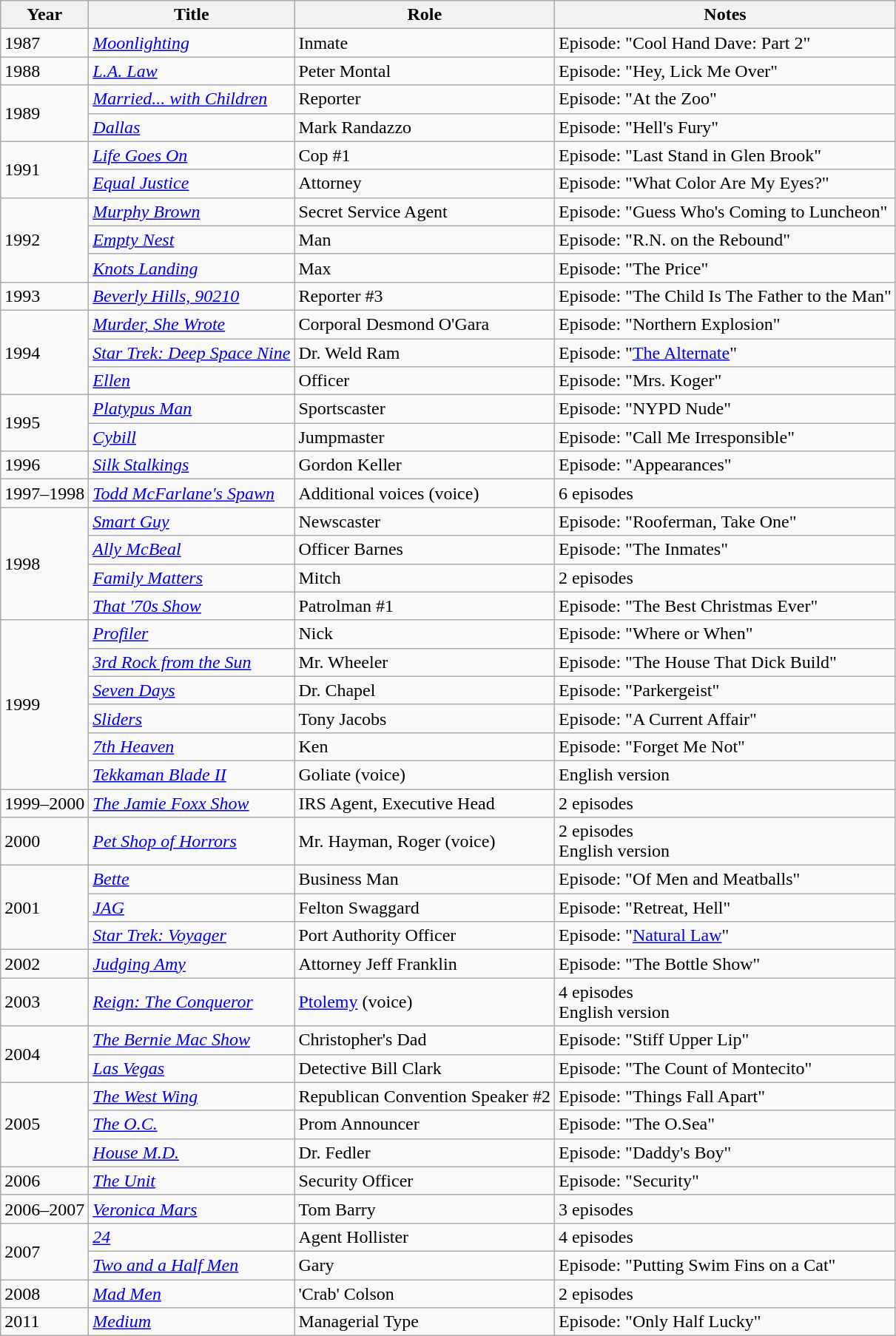<table class="wikitable sortable">
<tr>
<th>Year</th>
<th>Title</th>
<th>Role</th>
<th>Notes</th>
</tr>
<tr>
<td>1987</td>
<td><em><a href='#'>Moonlighting</a></em></td>
<td>Inmate</td>
<td>Episode: "Cool Hand Dave: Part 2"</td>
</tr>
<tr>
<td>1988</td>
<td><em><a href='#'>L.A. Law</a></em></td>
<td>Peter Montal</td>
<td>Episode: "Hey, Lick Me Over"</td>
</tr>
<tr>
<td rowspan="2">1989</td>
<td><em><a href='#'>Married... with Children</a></em></td>
<td>Reporter</td>
<td>Episode: "At the Zoo"</td>
</tr>
<tr>
<td><em><a href='#'>Dallas</a></em></td>
<td>Mark Randazzo</td>
<td>Episode: "Hell's Fury"</td>
</tr>
<tr>
<td rowspan="2">1991</td>
<td><em><a href='#'>Life Goes On</a></em></td>
<td>Cop #1</td>
<td>Episode: "Last Stand in Glen Brook"</td>
</tr>
<tr>
<td><em><a href='#'>Equal Justice</a></em></td>
<td>Attorney</td>
<td>Episode: "What Color Are My Eyes?"</td>
</tr>
<tr>
<td rowspan="3">1992</td>
<td><em><a href='#'>Murphy Brown</a></em></td>
<td>Secret Service Agent</td>
<td>Episode: "Guess Who's Coming to Luncheon"</td>
</tr>
<tr>
<td><em><a href='#'>Empty Nest</a></em></td>
<td>Man</td>
<td>Episode: "R.N. on the Rebound"</td>
</tr>
<tr>
<td><em><a href='#'>Knots Landing</a></em></td>
<td>Max</td>
<td>Episode: "The Price"</td>
</tr>
<tr>
<td>1993</td>
<td><em><a href='#'>Beverly Hills, 90210</a></em></td>
<td>Reporter #3</td>
<td>Episode: "The Child Is The Father to the Man"</td>
</tr>
<tr>
<td rowspan="3">1994</td>
<td><em><a href='#'>Murder, She Wrote</a></em></td>
<td>Corporal Desmond O'Gara</td>
<td>Episode: "Northern Explosion"</td>
</tr>
<tr>
<td><em><a href='#'>Star Trek: Deep Space Nine</a></em></td>
<td>Dr. Weld Ram</td>
<td>Episode: "<a href='#'>The Alternate</a>"</td>
</tr>
<tr>
<td><em><a href='#'>Ellen</a></em></td>
<td>Officer</td>
<td>Episode: "Mrs. Koger"</td>
</tr>
<tr>
<td rowspan="2">1995</td>
<td><em><a href='#'>Platypus Man</a></em></td>
<td>Sportscaster</td>
<td>Episode: "NYPD Nude"</td>
</tr>
<tr>
<td><em><a href='#'>Cybill</a></em></td>
<td>Jumpmaster</td>
<td>Episode: "Call Me Irresponsible"</td>
</tr>
<tr>
<td>1996</td>
<td><em><a href='#'>Silk Stalkings</a></em></td>
<td>Gordon Keller</td>
<td>Episode: "Appearances"</td>
</tr>
<tr>
<td>1997–1998</td>
<td><em><a href='#'>Todd McFarlane's Spawn</a></em></td>
<td>Additional voices (voice)</td>
<td>6 episodes</td>
</tr>
<tr>
<td rowspan="4">1998</td>
<td><em><a href='#'>Smart Guy</a></em></td>
<td>Newscaster</td>
<td>Episode: "Rooferman, Take One"</td>
</tr>
<tr>
<td><em><a href='#'>Ally McBeal</a></em></td>
<td>Officer Barnes</td>
<td>Episode: "The Inmates"</td>
</tr>
<tr>
<td><em><a href='#'>Family Matters</a></em></td>
<td>Mitch</td>
<td>2 episodes</td>
</tr>
<tr>
<td><em><a href='#'>That '70s Show</a></em></td>
<td>Patrolman #1</td>
<td>Episode: "The Best Christmas Ever"</td>
</tr>
<tr>
<td rowspan="6">1999</td>
<td><em><a href='#'>Profiler</a></em></td>
<td>Nick</td>
<td>Episode: "Where or When"</td>
</tr>
<tr>
<td><em><a href='#'>3rd Rock from the Sun</a></em></td>
<td>Mr. Wheeler</td>
<td>Episode: "The House That Dick Build"</td>
</tr>
<tr>
<td><em><a href='#'>Seven Days</a></em></td>
<td>Dr. Chapel</td>
<td>Episode: "Parkergeist"</td>
</tr>
<tr>
<td><em><a href='#'>Sliders</a></em></td>
<td>Tony Jacobs</td>
<td>Episode: "A Current Affair"</td>
</tr>
<tr>
<td><em><a href='#'>7th Heaven</a></em></td>
<td>Ken</td>
<td>Episode: "Forget Me Not"</td>
</tr>
<tr>
<td><em><a href='#'>Tekkaman Blade II</a></em></td>
<td>Goliate (voice)</td>
<td>English version</td>
</tr>
<tr>
<td>1999–2000</td>
<td><em><a href='#'>The Jamie Foxx Show</a></em></td>
<td>IRS Agent, Executive Head</td>
<td>2 episodes</td>
</tr>
<tr>
<td>2000</td>
<td><em><a href='#'>Pet Shop of Horrors</a></em></td>
<td>Mr. Hayman, Roger (voice)</td>
<td>2 episodes<br>English version</td>
</tr>
<tr>
<td rowspan="3">2001</td>
<td><em><a href='#'>Bette</a></em></td>
<td>Business Man</td>
<td>Episode: "Of Men and Meatballs"</td>
</tr>
<tr>
<td><em><a href='#'>JAG</a></em></td>
<td>Felton Swaggard</td>
<td>Episode: "Retreat, Hell"</td>
</tr>
<tr>
<td><em><a href='#'>Star Trek: Voyager</a></em></td>
<td>Port Authority Officer</td>
<td>Episode: "<a href='#'>Natural Law</a>"</td>
</tr>
<tr>
<td>2002</td>
<td><em><a href='#'>Judging Amy</a></em></td>
<td>Attorney Jeff Franklin</td>
<td>Episode: "The Bottle Show"</td>
</tr>
<tr>
<td>2003</td>
<td><em><a href='#'>Reign: The Conqueror</a></em></td>
<td><a href='#'>Ptolemy</a> (voice)</td>
<td>4 episodes<br>English version</td>
</tr>
<tr>
<td rowspan="2">2004</td>
<td><em><a href='#'>The Bernie Mac Show</a></em></td>
<td>Christopher's Dad</td>
<td>Episode: "Stiff Upper Lip"</td>
</tr>
<tr>
<td><em><a href='#'>Las Vegas</a></em></td>
<td>Detective Bill Clark</td>
<td>Episode: "The Count of Montecito"</td>
</tr>
<tr>
<td rowspan="3">2005</td>
<td><em><a href='#'>The West Wing</a></em></td>
<td>Republican Convention Speaker #2</td>
<td>Episode: "Things Fall Apart"</td>
</tr>
<tr>
<td><em><a href='#'>The O.C.</a></em></td>
<td>Prom Announcer</td>
<td>Episode: "The O.Sea"</td>
</tr>
<tr>
<td><em><a href='#'>House M.D.</a></em></td>
<td>Dr. Fedler</td>
<td>Episode: "Daddy's Boy"</td>
</tr>
<tr>
<td>2006</td>
<td><em><a href='#'>The Unit</a></em></td>
<td>Security Officer</td>
<td>Episode: "Security"</td>
</tr>
<tr>
<td>2006–2007</td>
<td><em><a href='#'>Veronica Mars</a></em></td>
<td>Tom Barry</td>
<td>3 episodes</td>
</tr>
<tr>
<td rowspan="2">2007</td>
<td><em><a href='#'>24</a></em></td>
<td>Agent Hollister</td>
<td>4 episodes</td>
</tr>
<tr>
<td><em><a href='#'>Two and a Half Men</a></em></td>
<td>Gary</td>
<td>Episode: "Putting Swim Fins on a Cat"</td>
</tr>
<tr>
<td>2008</td>
<td><em><a href='#'>Mad Men</a></em></td>
<td>'Crab' Colson</td>
<td>2 episodes</td>
</tr>
<tr>
<td>2011</td>
<td><em><a href='#'>Medium</a></em></td>
<td>Managerial Type</td>
<td>Episode: "Only Half Lucky"</td>
</tr>
</table>
